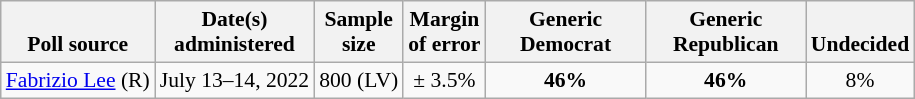<table class="wikitable" style="font-size:90%;text-align:center;">
<tr style="vertical-align:bottom">
<th>Poll source</th>
<th>Date(s)<br>administered</th>
<th>Sample<br>size</th>
<th>Margin<br>of error</th>
<th style="width:100px;">Generic<br>Democrat</th>
<th style="width:100px;">Generic<br>Republican</th>
<th>Undecided</th>
</tr>
<tr>
<td style="text-align:left;"><a href='#'>Fabrizio Lee</a> (R)</td>
<td>July 13–14, 2022</td>
<td>800 (LV)</td>
<td>± 3.5%</td>
<td><strong>46%</strong></td>
<td><strong>46%</strong></td>
<td>8%</td>
</tr>
</table>
